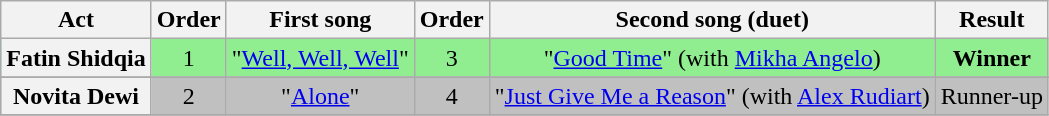<table class="wikitable plainrowheaders" style="text-align:center;">
<tr>
<th scope="col">Act</th>
<th scope="col">Order</th>
<th scope="col">First song</th>
<th scope="col">Order</th>
<th scope="col">Second song (duet)</th>
<th scope="col">Result</th>
</tr>
<tr style="background:lightgreen;">
<th scope="row">Fatin Shidqia</th>
<td>1</td>
<td>"<a href='#'>Well, Well, Well</a>"</td>
<td>3</td>
<td>"<a href='#'>Good Time</a>" (with <a href='#'>Mikha Angelo</a>)</td>
<td><strong>Winner</strong></td>
</tr>
<tr>
</tr>
<tr style="background:silver">
<th scope="row">Novita Dewi</th>
<td>2</td>
<td>"<a href='#'>Alone</a>"</td>
<td>4</td>
<td>"<a href='#'>Just Give Me a Reason</a>" (with <a href='#'>Alex Rudiart</a>)</td>
<td>Runner-up</td>
</tr>
<tr>
</tr>
</table>
